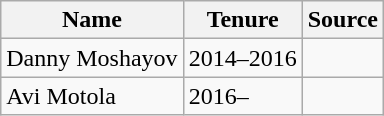<table class="wikitable">
<tr>
<th>Name</th>
<th>Tenure</th>
<th>Source</th>
</tr>
<tr>
<td>Danny Moshayov</td>
<td>2014–2016</td>
<td></td>
</tr>
<tr>
<td>Avi Motola</td>
<td>2016–</td>
<td></td>
</tr>
</table>
